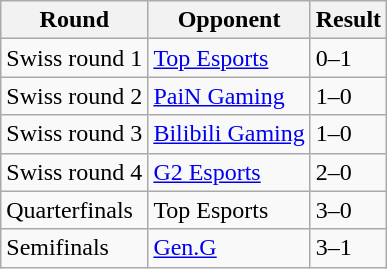<table class="wikitable">
<tr>
<th>Round</th>
<th>Opponent</th>
<th>Result</th>
</tr>
<tr>
<td>Swiss round 1</td>
<td><a href='#'>Top Esports</a></td>
<td>0–1</td>
</tr>
<tr>
<td>Swiss round 2</td>
<td><a href='#'>PaiN Gaming</a></td>
<td>1–0</td>
</tr>
<tr>
<td>Swiss round 3</td>
<td><a href='#'>Bilibili Gaming</a></td>
<td>1–0</td>
</tr>
<tr>
<td>Swiss round 4</td>
<td><a href='#'>G2 Esports</a></td>
<td>2–0</td>
</tr>
<tr>
<td>Quarterfinals</td>
<td>Top Esports</td>
<td>3–0</td>
</tr>
<tr>
<td>Semifinals</td>
<td><a href='#'>Gen.G</a></td>
<td>3–1</td>
</tr>
</table>
